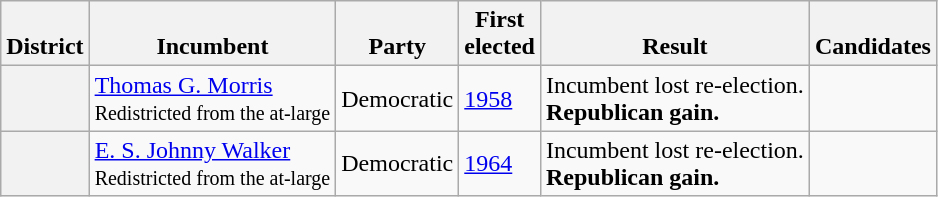<table class=wikitable>
<tr valign=bottom>
<th>District</th>
<th>Incumbent</th>
<th>Party</th>
<th>First<br>elected</th>
<th>Result</th>
<th>Candidates</th>
</tr>
<tr>
<th></th>
<td><a href='#'>Thomas G. Morris</a><br><small>Redistricted from the at-large</small></td>
<td>Democratic</td>
<td><a href='#'>1958</a></td>
<td>Incumbent lost re-election.<br><strong>Republican gain.</strong></td>
<td nowrap></td>
</tr>
<tr>
<th></th>
<td><a href='#'>E. S. Johnny Walker</a><br><small>Redistricted from the at-large</small></td>
<td>Democratic</td>
<td><a href='#'>1964</a></td>
<td>Incumbent lost re-election.<br><strong>Republican gain.</strong></td>
<td nowrap></td>
</tr>
</table>
